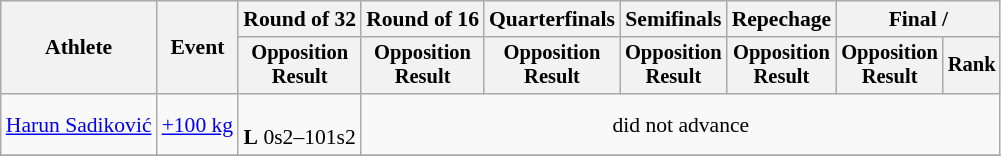<table class="wikitable" style="text-align:center; font-size:90%">
<tr>
<th rowspan=2>Athlete</th>
<th rowspan=2>Event</th>
<th>Round of 32</th>
<th>Round of 16</th>
<th>Quarterfinals</th>
<th>Semifinals</th>
<th>Repechage</th>
<th colspan=2>Final / </th>
</tr>
<tr style="font-size:95%">
<th>Opposition<br>Result</th>
<th>Opposition<br>Result</th>
<th>Opposition<br>Result</th>
<th>Opposition<br>Result</th>
<th>Opposition<br>Result</th>
<th>Opposition<br>Result</th>
<th>Rank</th>
</tr>
<tr>
<td align=left><a href='#'>Harun Sadiković</a></td>
<td align=left><a href='#'>+100 kg</a></td>
<td><br><strong>L</strong> 0s2–101s2</td>
<td colspan=6>did not advance</td>
</tr>
<tr>
</tr>
</table>
